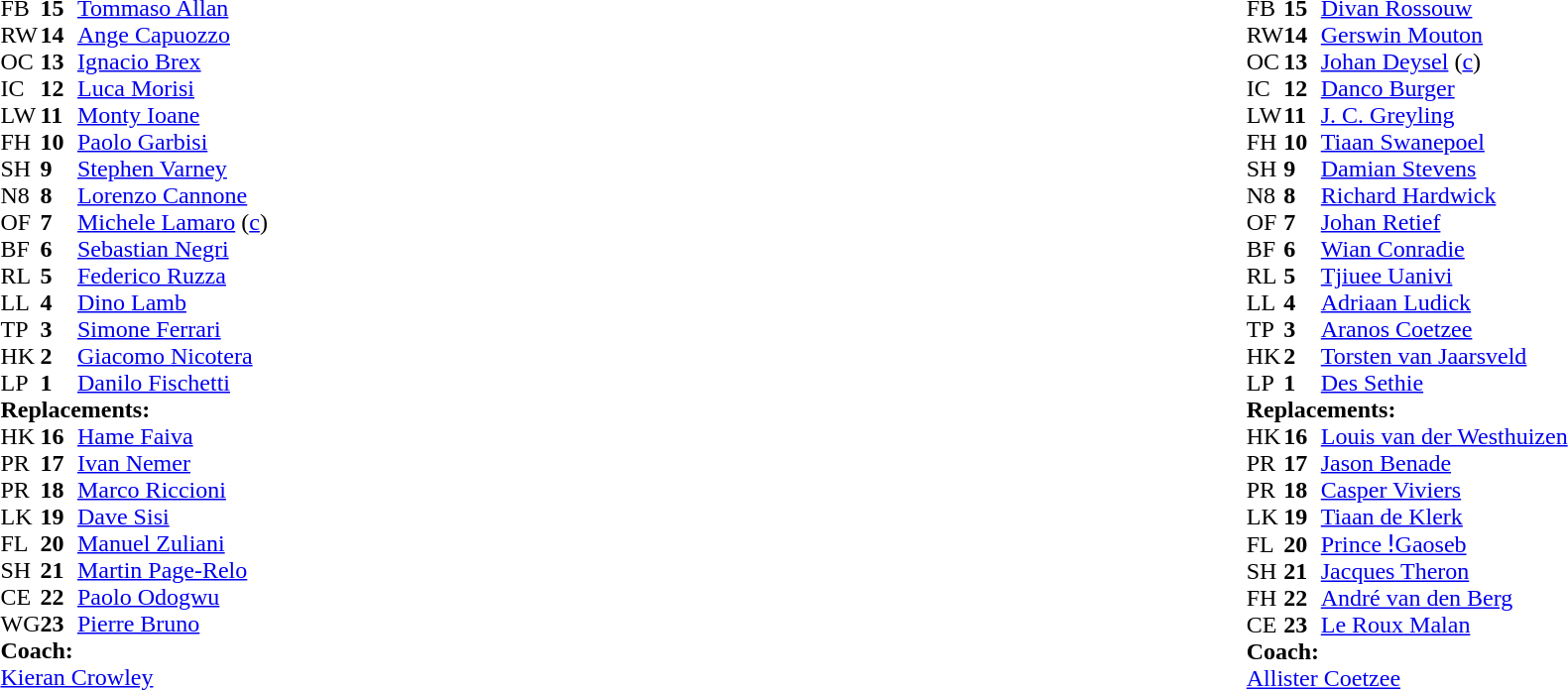<table style="width:100%;">
<tr>
<td style="vertical-align:top; width:50%;"><br><table style="font-size: 100%" cellspacing="0" cellpadding="0">
<tr>
<th width="25"></th>
<th width="25"></th>
</tr>
<tr>
<td>FB</td>
<td><strong>15</strong></td>
<td><a href='#'>Tommaso Allan</a></td>
</tr>
<tr>
<td>RW</td>
<td><strong>14</strong></td>
<td><a href='#'>Ange Capuozzo</a></td>
</tr>
<tr>
<td>OC</td>
<td><strong>13</strong></td>
<td><a href='#'>Ignacio Brex</a></td>
<td></td>
<td></td>
</tr>
<tr>
<td>IC</td>
<td><strong>12</strong></td>
<td><a href='#'>Luca Morisi</a></td>
<td></td>
<td></td>
</tr>
<tr>
<td>LW</td>
<td><strong>11</strong></td>
<td><a href='#'>Monty Ioane</a></td>
</tr>
<tr>
<td>FH</td>
<td><strong>10</strong></td>
<td><a href='#'>Paolo Garbisi</a></td>
</tr>
<tr>
<td>SH</td>
<td><strong>9</strong></td>
<td><a href='#'>Stephen Varney</a></td>
<td></td>
<td></td>
</tr>
<tr>
<td>N8</td>
<td><strong>8</strong></td>
<td><a href='#'>Lorenzo Cannone</a></td>
</tr>
<tr>
<td>OF</td>
<td><strong>7</strong></td>
<td><a href='#'>Michele Lamaro</a> (<a href='#'>c</a>)</td>
</tr>
<tr>
<td>BF</td>
<td><strong>6</strong></td>
<td><a href='#'>Sebastian Negri</a></td>
<td></td>
<td></td>
</tr>
<tr>
<td>RL</td>
<td><strong>5</strong></td>
<td><a href='#'>Federico Ruzza</a></td>
<td></td>
<td colspan=2></td>
</tr>
<tr>
<td>LL</td>
<td><strong>4</strong></td>
<td><a href='#'>Dino Lamb</a></td>
<td></td>
<td></td>
<td></td>
<td></td>
</tr>
<tr>
<td>TP</td>
<td><strong>3</strong></td>
<td><a href='#'>Simone Ferrari</a></td>
<td></td>
<td></td>
</tr>
<tr>
<td>HK</td>
<td><strong>2</strong></td>
<td><a href='#'>Giacomo Nicotera</a></td>
<td></td>
<td></td>
</tr>
<tr>
<td>LP</td>
<td><strong>1</strong></td>
<td><a href='#'>Danilo Fischetti</a></td>
<td></td>
<td></td>
</tr>
<tr>
<td colspan="3"><strong>Replacements:</strong></td>
</tr>
<tr>
<td>HK</td>
<td><strong>16</strong></td>
<td><a href='#'>Hame Faiva</a></td>
<td></td>
<td></td>
</tr>
<tr>
<td>PR</td>
<td><strong>17</strong></td>
<td><a href='#'>Ivan Nemer</a></td>
<td></td>
<td></td>
</tr>
<tr>
<td>PR</td>
<td><strong>18</strong></td>
<td><a href='#'>Marco Riccioni</a></td>
<td></td>
<td></td>
</tr>
<tr>
<td>LK</td>
<td><strong>19</strong></td>
<td><a href='#'>Dave Sisi</a></td>
<td></td>
<td></td>
<td></td>
<td></td>
</tr>
<tr>
<td>FL</td>
<td><strong>20</strong></td>
<td><a href='#'>Manuel Zuliani</a></td>
<td></td>
<td></td>
</tr>
<tr>
<td>SH</td>
<td><strong>21</strong></td>
<td><a href='#'>Martin Page-Relo</a></td>
<td></td>
<td></td>
</tr>
<tr>
<td>CE</td>
<td><strong>22</strong></td>
<td><a href='#'>Paolo Odogwu</a></td>
<td></td>
<td></td>
</tr>
<tr>
<td>WG</td>
<td><strong>23</strong></td>
<td><a href='#'>Pierre Bruno</a></td>
<td></td>
<td></td>
</tr>
<tr>
<td colspan="3"><strong>Coach:</strong></td>
</tr>
<tr>
<td colspan="3"> <a href='#'>Kieran Crowley</a></td>
</tr>
</table>
</td>
<td style="vertical-align:top"></td>
<td style="vertical-align:top;width:50%"><br><table cellspacing="0" cellpadding="0" style="font-size:100%; margin:auto;">
<tr>
<th width="25"></th>
<th width="25"></th>
</tr>
<tr>
<td>FB</td>
<td><strong>15</strong></td>
<td><a href='#'>Divan Rossouw</a></td>
</tr>
<tr>
<td>RW</td>
<td><strong>14</strong></td>
<td><a href='#'>Gerswin Mouton</a></td>
<td></td>
<td></td>
</tr>
<tr>
<td>OC</td>
<td><strong>13</strong></td>
<td><a href='#'>Johan Deysel</a> (<a href='#'>c</a>)</td>
</tr>
<tr>
<td>IC</td>
<td><strong>12</strong></td>
<td><a href='#'>Danco Burger</a></td>
<td></td>
<td></td>
</tr>
<tr>
<td>LW</td>
<td><strong>11</strong></td>
<td><a href='#'>J. C. Greyling</a></td>
</tr>
<tr>
<td>FH</td>
<td><strong>10</strong></td>
<td><a href='#'>Tiaan Swanepoel</a></td>
</tr>
<tr>
<td>SH</td>
<td><strong>9</strong></td>
<td><a href='#'>Damian Stevens</a></td>
<td></td>
<td></td>
</tr>
<tr>
<td>N8</td>
<td><strong>8</strong></td>
<td><a href='#'>Richard Hardwick</a></td>
</tr>
<tr>
<td>OF</td>
<td><strong>7</strong></td>
<td><a href='#'>Johan Retief</a></td>
</tr>
<tr>
<td>BF</td>
<td><strong>6</strong></td>
<td><a href='#'>Wian Conradie</a></td>
<td></td>
<td colspan=2></td>
<td></td>
<td></td>
<td></td>
</tr>
<tr>
<td>RL</td>
<td><strong>5</strong></td>
<td><a href='#'>Tjiuee Uanivi</a></td>
</tr>
<tr>
<td>LL</td>
<td><strong>4</strong></td>
<td><a href='#'>Adriaan Ludick</a></td>
<td></td>
<td></td>
</tr>
<tr>
<td>TP</td>
<td><strong>3</strong></td>
<td><a href='#'>Aranos Coetzee</a></td>
<td></td>
<td></td>
</tr>
<tr>
<td>HK</td>
<td><strong>2</strong></td>
<td><a href='#'>Torsten van Jaarsveld</a></td>
<td></td>
<td></td>
<td></td>
<td></td>
<td></td>
<td></td>
</tr>
<tr>
<td>LP</td>
<td><strong>1</strong></td>
<td><a href='#'>Des Sethie</a></td>
<td></td>
<td></td>
</tr>
<tr>
<td colspan="3"><strong>Replacements:</strong></td>
</tr>
<tr>
<td>HK</td>
<td><strong>16</strong></td>
<td><a href='#'>Louis van der Westhuizen</a></td>
<td></td>
<td></td>
<td></td>
<td></td>
<td></td>
<td></td>
</tr>
<tr>
<td>PR</td>
<td><strong>17</strong></td>
<td><a href='#'>Jason Benade</a></td>
<td></td>
<td></td>
</tr>
<tr>
<td>PR</td>
<td><strong>18</strong></td>
<td><a href='#'>Casper Viviers</a></td>
<td></td>
<td></td>
</tr>
<tr>
<td>LK</td>
<td><strong>19</strong></td>
<td><a href='#'>Tiaan de Klerk</a></td>
<td></td>
<td></td>
</tr>
<tr>
<td>FL</td>
<td><strong>20</strong></td>
<td><a href='#'>Prince ǃGaoseb</a></td>
<td></td>
<td></td>
<td></td>
<td></td>
<td></td>
<td></td>
</tr>
<tr>
<td>SH</td>
<td><strong>21</strong></td>
<td><a href='#'>Jacques Theron</a></td>
<td></td>
<td></td>
</tr>
<tr>
<td>FH</td>
<td><strong>22</strong></td>
<td><a href='#'>André van den Berg</a></td>
<td></td>
<td></td>
</tr>
<tr>
<td>CE</td>
<td><strong>23</strong></td>
<td><a href='#'>Le Roux Malan</a></td>
<td></td>
<td></td>
</tr>
<tr>
<td colspan="3"><strong>Coach:</strong></td>
</tr>
<tr>
<td colspan="3"> <a href='#'>Allister Coetzee</a></td>
</tr>
</table>
</td>
</tr>
</table>
